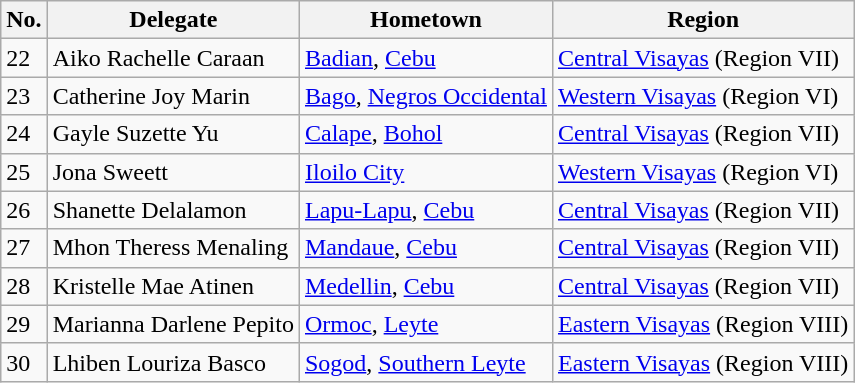<table class="sortable wikitable">
<tr>
<th>No.</th>
<th>Delegate</th>
<th>Hometown</th>
<th>Region</th>
</tr>
<tr>
<td>22</td>
<td>Aiko Rachelle Caraan</td>
<td><a href='#'>Badian</a>, <a href='#'>Cebu</a></td>
<td><a href='#'>Central Visayas</a> (Region VII)</td>
</tr>
<tr>
<td>23</td>
<td>Catherine Joy Marin</td>
<td><a href='#'>Bago</a>, <a href='#'>Negros Occidental</a></td>
<td><a href='#'>Western Visayas</a> (Region VI)</td>
</tr>
<tr>
<td>24</td>
<td>Gayle Suzette Yu</td>
<td><a href='#'>Calape</a>, <a href='#'>Bohol</a></td>
<td><a href='#'>Central Visayas</a> (Region VII)</td>
</tr>
<tr>
<td>25</td>
<td>Jona Sweett</td>
<td><a href='#'>Iloilo City</a></td>
<td><a href='#'>Western Visayas</a> (Region VI)</td>
</tr>
<tr>
<td>26</td>
<td>Shanette Delalamon</td>
<td><a href='#'>Lapu-Lapu</a>, <a href='#'>Cebu</a></td>
<td><a href='#'>Central Visayas</a> (Region VII)</td>
</tr>
<tr>
<td>27</td>
<td>Mhon Theress Menaling</td>
<td><a href='#'>Mandaue</a>, <a href='#'>Cebu</a></td>
<td><a href='#'>Central Visayas</a> (Region VII)</td>
</tr>
<tr>
<td>28</td>
<td>Kristelle Mae Atinen</td>
<td><a href='#'>Medellin</a>, <a href='#'>Cebu</a></td>
<td><a href='#'>Central Visayas</a> (Region VII)</td>
</tr>
<tr>
<td>29</td>
<td>Marianna Darlene Pepito</td>
<td><a href='#'>Ormoc</a>, <a href='#'>Leyte</a></td>
<td><a href='#'>Eastern Visayas</a> (Region VIII)</td>
</tr>
<tr>
<td>30</td>
<td>Lhiben Louriza Basco</td>
<td><a href='#'>Sogod</a>, <a href='#'>Southern Leyte</a></td>
<td><a href='#'>Eastern Visayas</a> (Region VIII)</td>
</tr>
</table>
